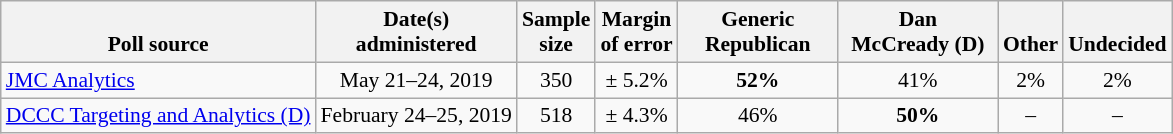<table class="wikitable" style="font-size:90%;text-align:center;">
<tr valign=bottom>
<th>Poll source</th>
<th>Date(s)<br>administered</th>
<th>Sample<br>size</th>
<th>Margin<br>of error</th>
<th style="width:100px;">Generic<br>Republican</th>
<th style="width:100px;">Dan<br>McCready (D)</th>
<th>Other</th>
<th>Undecided</th>
</tr>
<tr>
<td style="text-align:left;"><a href='#'>JMC Analytics</a></td>
<td>May 21–24, 2019</td>
<td>350</td>
<td>± 5.2%</td>
<td><strong>52%</strong></td>
<td>41%</td>
<td>2%</td>
<td>2%</td>
</tr>
<tr>
<td style="text-align:left;"><a href='#'>DCCC Targeting and Analytics (D)</a></td>
<td>February 24–25, 2019</td>
<td>518</td>
<td>± 4.3%</td>
<td>46%</td>
<td><strong>50%</strong></td>
<td>–</td>
<td>–</td>
</tr>
</table>
